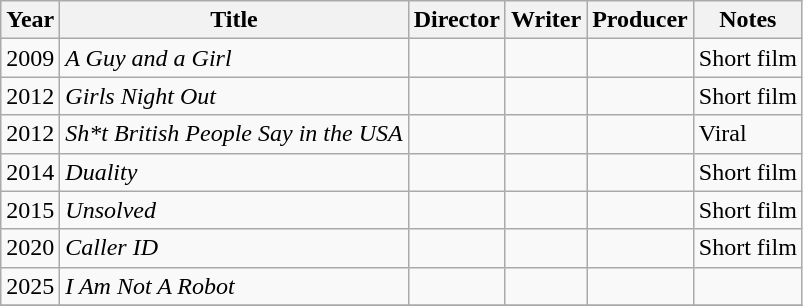<table class="wikitable">
<tr>
<th>Year</th>
<th>Title</th>
<th>Director</th>
<th>Writer</th>
<th>Producer</th>
<th>Notes</th>
</tr>
<tr>
<td>2009</td>
<td><em>A Guy and a Girl</em></td>
<td></td>
<td></td>
<td></td>
<td>Short film</td>
</tr>
<tr>
<td>2012</td>
<td><em>Girls Night Out</em></td>
<td></td>
<td></td>
<td></td>
<td>Short film</td>
</tr>
<tr>
<td>2012</td>
<td><em>Sh*t British People Say in the USA</em></td>
<td></td>
<td></td>
<td></td>
<td>Viral</td>
</tr>
<tr>
<td>2014</td>
<td><em>Duality</em></td>
<td></td>
<td></td>
<td></td>
<td>Short film</td>
</tr>
<tr>
<td>2015</td>
<td><em>Unsolved</em></td>
<td></td>
<td></td>
<td></td>
<td>Short film</td>
</tr>
<tr>
<td>2020</td>
<td><em>Caller ID</em></td>
<td></td>
<td></td>
<td></td>
<td>Short film</td>
</tr>
<tr>
<td>2025</td>
<td><em>I Am Not A Robot</em></td>
<td></td>
<td></td>
<td></td>
<td></td>
</tr>
<tr>
</tr>
</table>
